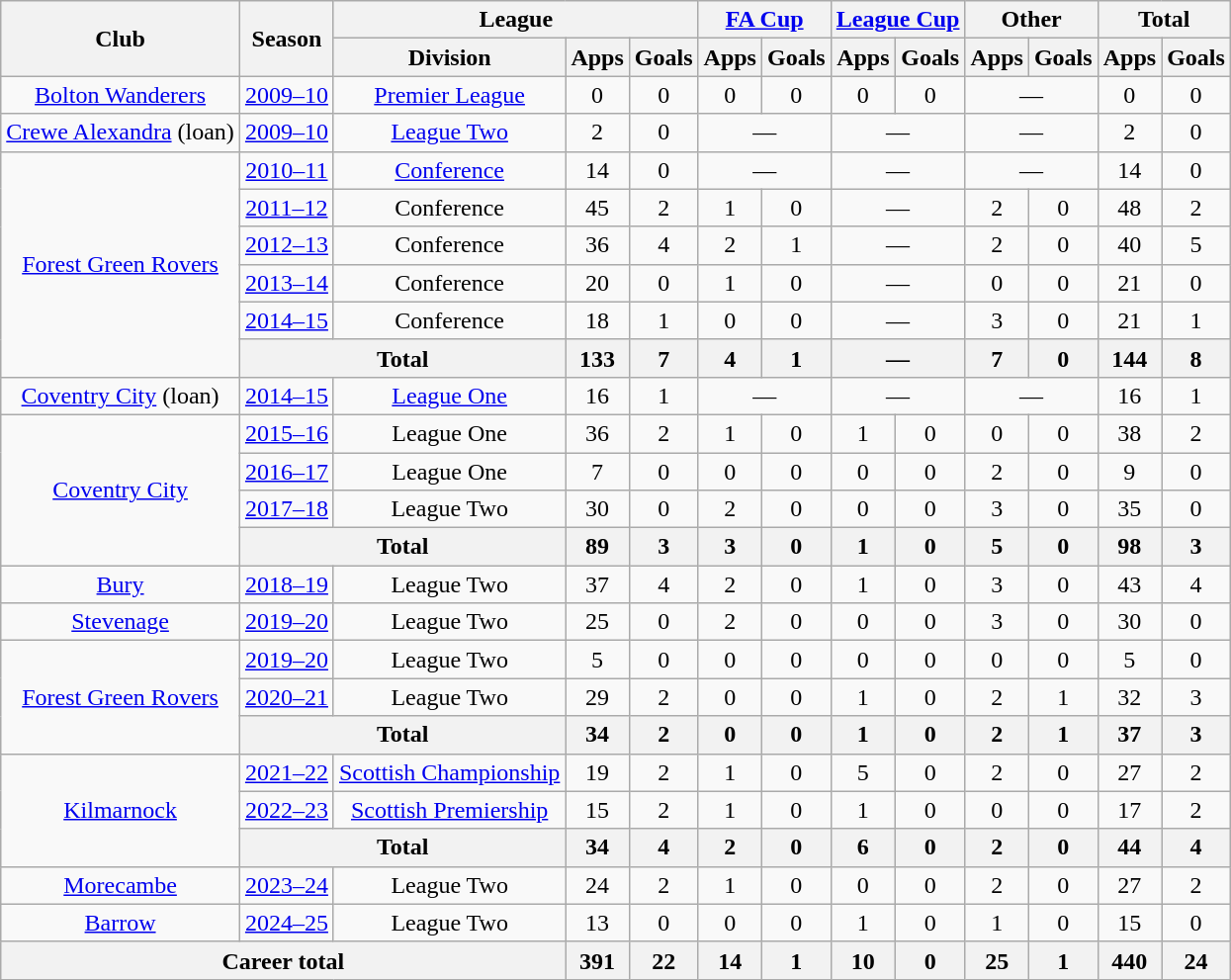<table class="wikitable" style="text-align: center">
<tr>
<th rowspan="2">Club</th>
<th rowspan="2">Season</th>
<th colspan="3">League</th>
<th colspan="2"><a href='#'>FA Cup</a></th>
<th colspan="2"><a href='#'>League Cup</a></th>
<th colspan="2">Other</th>
<th colspan="2">Total</th>
</tr>
<tr>
<th>Division</th>
<th>Apps</th>
<th>Goals</th>
<th>Apps</th>
<th>Goals</th>
<th>Apps</th>
<th>Goals</th>
<th>Apps</th>
<th>Goals</th>
<th>Apps</th>
<th>Goals</th>
</tr>
<tr>
<td><a href='#'>Bolton Wanderers</a></td>
<td><a href='#'>2009–10</a></td>
<td><a href='#'>Premier League</a></td>
<td>0</td>
<td>0</td>
<td>0</td>
<td>0</td>
<td>0</td>
<td>0</td>
<td colspan="2">—</td>
<td>0</td>
<td>0</td>
</tr>
<tr>
<td><a href='#'>Crewe Alexandra</a> (loan)</td>
<td><a href='#'>2009–10</a></td>
<td><a href='#'>League Two</a></td>
<td>2</td>
<td>0</td>
<td colspan="2">—</td>
<td colspan="2">—</td>
<td colspan="2">—</td>
<td>2</td>
<td>0</td>
</tr>
<tr>
<td rowspan="6"><a href='#'>Forest Green Rovers</a></td>
<td><a href='#'>2010–11</a></td>
<td><a href='#'>Conference</a></td>
<td>14</td>
<td>0</td>
<td colspan="2">—</td>
<td colspan="2">—</td>
<td colspan="2">—</td>
<td>14</td>
<td>0</td>
</tr>
<tr>
<td><a href='#'>2011–12</a></td>
<td>Conference</td>
<td>45</td>
<td>2</td>
<td>1</td>
<td>0</td>
<td colspan="2">—</td>
<td>2</td>
<td>0</td>
<td>48</td>
<td>2</td>
</tr>
<tr>
<td><a href='#'>2012–13</a></td>
<td>Conference</td>
<td>36</td>
<td>4</td>
<td>2</td>
<td>1</td>
<td colspan="2">—</td>
<td>2</td>
<td>0</td>
<td>40</td>
<td>5</td>
</tr>
<tr>
<td><a href='#'>2013–14</a></td>
<td>Conference</td>
<td>20</td>
<td>0</td>
<td>1</td>
<td>0</td>
<td colspan="2">—</td>
<td>0</td>
<td>0</td>
<td>21</td>
<td>0</td>
</tr>
<tr>
<td><a href='#'>2014–15</a></td>
<td>Conference</td>
<td>18</td>
<td>1</td>
<td>0</td>
<td>0</td>
<td colspan="2">—</td>
<td>3</td>
<td>0</td>
<td>21</td>
<td>1</td>
</tr>
<tr>
<th colspan="2">Total</th>
<th>133</th>
<th>7</th>
<th>4</th>
<th>1</th>
<th colspan="2">—</th>
<th>7</th>
<th>0</th>
<th>144</th>
<th>8</th>
</tr>
<tr>
<td><a href='#'>Coventry City</a> (loan)</td>
<td><a href='#'>2014–15</a></td>
<td><a href='#'>League One</a></td>
<td>16</td>
<td>1</td>
<td colspan="2">—</td>
<td colspan="2">—</td>
<td colspan="2">—</td>
<td>16</td>
<td>1</td>
</tr>
<tr>
<td rowspan="4"><a href='#'>Coventry City</a></td>
<td><a href='#'>2015–16</a></td>
<td>League One</td>
<td>36</td>
<td>2</td>
<td>1</td>
<td>0</td>
<td>1</td>
<td>0</td>
<td>0</td>
<td>0</td>
<td>38</td>
<td>2</td>
</tr>
<tr>
<td><a href='#'>2016–17</a></td>
<td>League One</td>
<td>7</td>
<td>0</td>
<td>0</td>
<td>0</td>
<td>0</td>
<td>0</td>
<td>2</td>
<td>0</td>
<td>9</td>
<td>0</td>
</tr>
<tr>
<td><a href='#'>2017–18</a></td>
<td>League Two</td>
<td>30</td>
<td>0</td>
<td>2</td>
<td>0</td>
<td>0</td>
<td>0</td>
<td>3</td>
<td>0</td>
<td>35</td>
<td>0</td>
</tr>
<tr>
<th colspan="2">Total</th>
<th>89</th>
<th>3</th>
<th>3</th>
<th>0</th>
<th>1</th>
<th>0</th>
<th>5</th>
<th>0</th>
<th>98</th>
<th>3</th>
</tr>
<tr>
<td><a href='#'>Bury</a></td>
<td><a href='#'>2018–19</a></td>
<td>League Two</td>
<td>37</td>
<td>4</td>
<td>2</td>
<td>0</td>
<td>1</td>
<td>0</td>
<td>3</td>
<td>0</td>
<td>43</td>
<td>4</td>
</tr>
<tr>
<td><a href='#'>Stevenage</a></td>
<td><a href='#'>2019–20</a></td>
<td>League Two</td>
<td>25</td>
<td>0</td>
<td>2</td>
<td>0</td>
<td>0</td>
<td>0</td>
<td>3</td>
<td>0</td>
<td>30</td>
<td>0</td>
</tr>
<tr>
<td rowspan="3"><a href='#'>Forest Green Rovers</a></td>
<td><a href='#'>2019–20</a></td>
<td>League Two</td>
<td>5</td>
<td>0</td>
<td>0</td>
<td>0</td>
<td>0</td>
<td>0</td>
<td>0</td>
<td>0</td>
<td>5</td>
<td>0</td>
</tr>
<tr>
<td><a href='#'>2020–21</a></td>
<td>League Two</td>
<td>29</td>
<td>2</td>
<td>0</td>
<td>0</td>
<td>1</td>
<td>0</td>
<td>2</td>
<td>1</td>
<td>32</td>
<td>3</td>
</tr>
<tr>
<th colspan="2">Total</th>
<th>34</th>
<th>2</th>
<th>0</th>
<th>0</th>
<th>1</th>
<th>0</th>
<th>2</th>
<th>1</th>
<th>37</th>
<th>3</th>
</tr>
<tr>
<td rowspan="3"><a href='#'>Kilmarnock</a></td>
<td><a href='#'>2021–22</a></td>
<td><a href='#'>Scottish Championship</a></td>
<td>19</td>
<td>2</td>
<td>1</td>
<td>0</td>
<td>5</td>
<td>0</td>
<td>2</td>
<td>0</td>
<td>27</td>
<td>2</td>
</tr>
<tr>
<td><a href='#'>2022–23</a></td>
<td><a href='#'>Scottish Premiership</a></td>
<td>15</td>
<td>2</td>
<td>1</td>
<td>0</td>
<td>1</td>
<td>0</td>
<td>0</td>
<td>0</td>
<td>17</td>
<td>2</td>
</tr>
<tr>
<th colspan="2">Total</th>
<th>34</th>
<th>4</th>
<th>2</th>
<th>0</th>
<th>6</th>
<th>0</th>
<th>2</th>
<th>0</th>
<th>44</th>
<th>4</th>
</tr>
<tr>
<td><a href='#'>Morecambe</a></td>
<td><a href='#'>2023–24</a></td>
<td>League Two</td>
<td>24</td>
<td>2</td>
<td>1</td>
<td>0</td>
<td>0</td>
<td>0</td>
<td>2</td>
<td>0</td>
<td>27</td>
<td>2</td>
</tr>
<tr>
<td><a href='#'>Barrow</a></td>
<td><a href='#'>2024–25</a></td>
<td>League Two</td>
<td>13</td>
<td>0</td>
<td>0</td>
<td>0</td>
<td>1</td>
<td>0</td>
<td>1</td>
<td>0</td>
<td>15</td>
<td>0</td>
</tr>
<tr>
<th colspan="3">Career total</th>
<th>391</th>
<th>22</th>
<th>14</th>
<th>1</th>
<th>10</th>
<th>0</th>
<th>25</th>
<th>1</th>
<th>440</th>
<th>24</th>
</tr>
</table>
